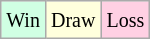<table class="wikitable">
<tr>
<td style="background-color: #d0ffe3;"><small>Win</small></td>
<td style="background-color: #ffffdd;"><small>Draw</small></td>
<td style="background-color: #ffd0e3;"><small>Loss</small></td>
</tr>
</table>
